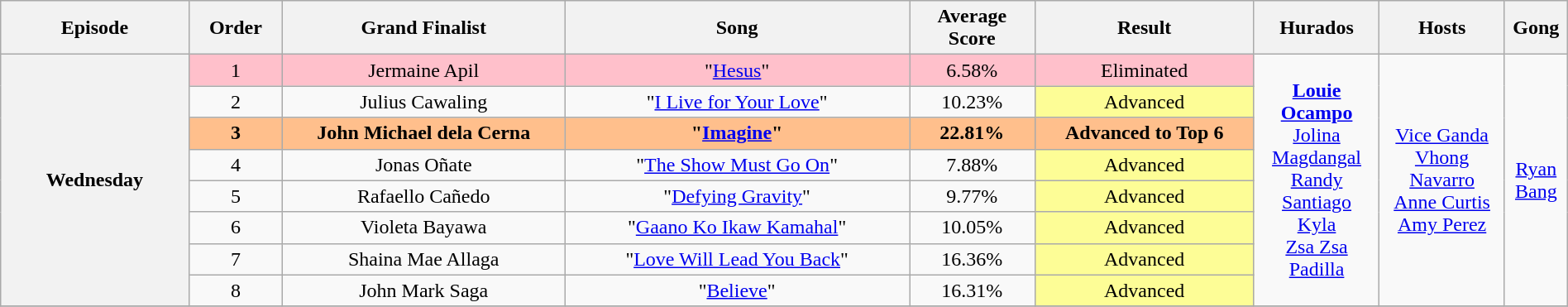<table class="wikitable" style="text-align:center; width:100%; font-size:100%">
<tr>
<th width="12%">Episode</th>
<th width="6%">Order</th>
<th width="18%">Grand Finalist</th>
<th width="22%">Song</th>
<th width="8%">Average Score</th>
<th width="14%">Result</th>
<th width="8%">Hurados</th>
<th width="8%">Hosts</th>
<th width="4%">Gong</th>
</tr>
<tr>
<th rowspan="8">Wednesday<br><small>  </small></th>
<td style="background-color:Pink;">1</td>
<td style="background-color:Pink;">Jermaine Apil</td>
<td style="background-color:Pink;">"<a href='#'>Hesus</a>"</td>
<td style="background-color:Pink;">6.58%</td>
<td style="background-color:Pink;">Eliminated</td>
<td rowspan="8"><strong><a href='#'>Louie Ocampo</a></strong> <br><a href='#'>Jolina Magdangal</a> <br> <a href='#'>Randy Santiago</a> <br> <a href='#'>Kyla</a> <br> <a href='#'>Zsa Zsa Padilla</a></td>
<td rowspan="8"><a href='#'>Vice Ganda</a> <br> <a href='#'>Vhong Navarro</a> <br> <a href='#'>Anne Curtis</a> <br> <a href='#'>Amy Perez</a></td>
<td rowspan="8"><a href='#'>Ryan Bang</a></td>
</tr>
<tr>
<td>2</td>
<td style="background-color:#;">Julius Cawaling</td>
<td style="background-color:#;">"<a href='#'>I Live for Your Love</a>"</td>
<td style="background-color:#;">10.23%</td>
<td style="background-color:#FdFd96;">Advanced</td>
</tr>
<tr>
<td style="background-color:#FFBF8C;"><strong>3</strong></td>
<td style="background-color:#FFBF8C;"><strong>John Michael dela Cerna</strong></td>
<td style="background-color:#FFBF8C;"><strong>"<a href='#'>Imagine</a>"</strong></td>
<td style="background-color:#FFBF8C;"><strong>22.81%</strong></td>
<td style="background-color:#FFBF8C;"><strong>Advanced to Top 6</strong></td>
</tr>
<tr>
<td>4</td>
<td style="background-color:#;">Jonas Oñate</td>
<td style="background-color:#;">"<a href='#'>The Show Must Go On</a>"</td>
<td style="background-color:#;">7.88%</td>
<td style="background-color:#FdFd96;">Advanced</td>
</tr>
<tr>
<td>5</td>
<td style="background-color:#;">Rafaello Cañedo</td>
<td style="background-color:#;">"<a href='#'>Defying Gravity</a>"</td>
<td style="background-color:#;">9.77%</td>
<td style="background-color:#FdFd96;">Advanced</td>
</tr>
<tr>
<td>6</td>
<td style="background-color:#;">Violeta Bayawa</td>
<td style="background-color:#;">"<a href='#'>Gaano Ko Ikaw Kamahal</a>"</td>
<td style="background-color:#;">10.05%</td>
<td style="background-color:#FdFd96;">Advanced</td>
</tr>
<tr>
<td>7</td>
<td style="background-color:#;">Shaina Mae Allaga</td>
<td style="background-color:#;">"<a href='#'>Love Will Lead You Back</a>"</td>
<td style="background-color:#;">16.36%</td>
<td style="background-color:#FdFd96;">Advanced</td>
</tr>
<tr>
<td>8</td>
<td style="background-color:#;">John Mark Saga</td>
<td style="background-color:#;">"<a href='#'>Believe</a>"</td>
<td style="background-color:#;">16.31%</td>
<td style="background-color:#FdFd96;">Advanced</td>
</tr>
<tr>
</tr>
</table>
